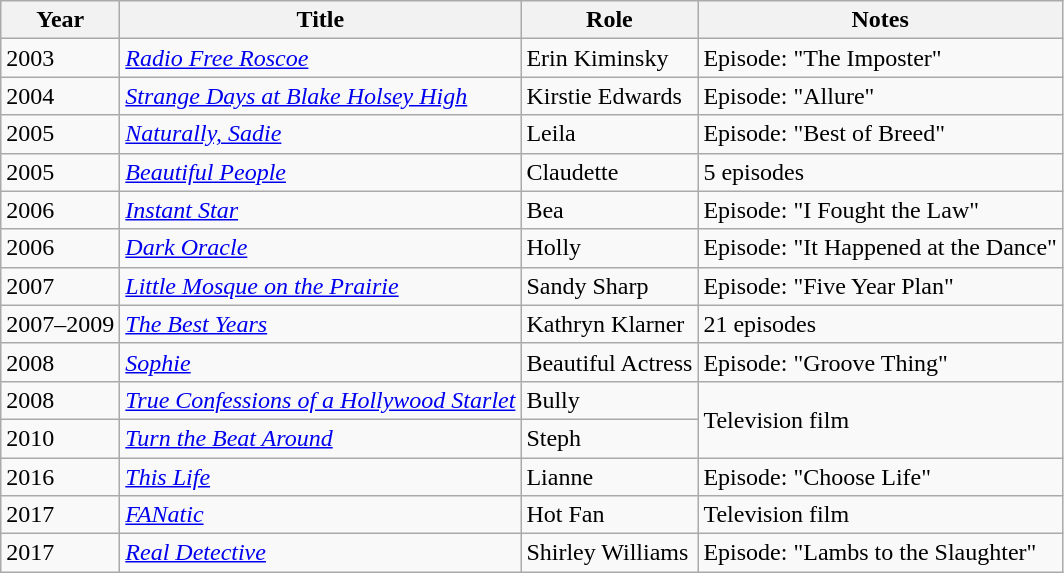<table class="wikitable sortable">
<tr>
<th>Year</th>
<th>Title</th>
<th>Role</th>
<th>Notes</th>
</tr>
<tr>
<td>2003</td>
<td><em><a href='#'>Radio Free Roscoe</a></em></td>
<td>Erin Kiminsky</td>
<td>Episode: "The Imposter"</td>
</tr>
<tr>
<td>2004</td>
<td><em><a href='#'>Strange Days at Blake Holsey High</a></em></td>
<td>Kirstie Edwards</td>
<td>Episode: "Allure"</td>
</tr>
<tr>
<td>2005</td>
<td><em><a href='#'>Naturally, Sadie</a></em></td>
<td>Leila</td>
<td>Episode: "Best of Breed"</td>
</tr>
<tr>
<td>2005</td>
<td><em><a href='#'>Beautiful People</a></em></td>
<td>Claudette</td>
<td>5 episodes</td>
</tr>
<tr>
<td>2006</td>
<td><em><a href='#'>Instant Star</a></em></td>
<td>Bea</td>
<td>Episode: "I Fought the Law"</td>
</tr>
<tr>
<td>2006</td>
<td><em><a href='#'>Dark Oracle</a></em></td>
<td>Holly</td>
<td>Episode: "It Happened at the Dance"</td>
</tr>
<tr>
<td>2007</td>
<td><em><a href='#'>Little Mosque on the Prairie</a></em></td>
<td>Sandy Sharp</td>
<td>Episode: "Five Year Plan"</td>
</tr>
<tr>
<td>2007–2009</td>
<td data-sort-value="Best Years, The"><em><a href='#'>The Best Years</a></em></td>
<td>Kathryn Klarner</td>
<td>21 episodes</td>
</tr>
<tr>
<td>2008</td>
<td><a href='#'><em>Sophie</em></a></td>
<td>Beautiful Actress</td>
<td>Episode: "Groove Thing"</td>
</tr>
<tr>
<td>2008</td>
<td><em><a href='#'>True Confessions of a Hollywood Starlet</a></em></td>
<td>Bully</td>
<td rowspan="2">Television film</td>
</tr>
<tr>
<td>2010</td>
<td><a href='#'><em>Turn the Beat Around</em></a></td>
<td>Steph</td>
</tr>
<tr>
<td>2016</td>
<td><a href='#'><em>This Life</em></a></td>
<td>Lianne</td>
<td>Episode: "Choose Life"</td>
</tr>
<tr>
<td>2017</td>
<td><em><a href='#'>FANatic</a></em></td>
<td>Hot Fan</td>
<td>Television film</td>
</tr>
<tr>
<td>2017</td>
<td><a href='#'><em>Real Detective</em></a></td>
<td>Shirley Williams</td>
<td>Episode: "Lambs to the Slaughter"</td>
</tr>
</table>
